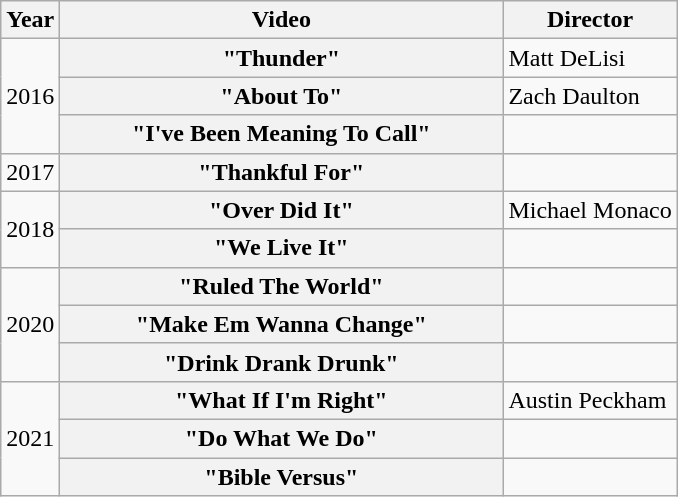<table class="wikitable plainrowheaders">
<tr>
<th>Year</th>
<th style="width:18em;">Video</th>
<th>Director</th>
</tr>
<tr>
<td rowspan="3">2016</td>
<th scope="row">"Thunder"</th>
<td>Matt DeLisi</td>
</tr>
<tr>
<th scope="row">"About To"</th>
<td>Zach Daulton</td>
</tr>
<tr>
<th scope="row">"I've Been Meaning To Call"</th>
<td></td>
</tr>
<tr>
<td>2017</td>
<th scope="row">"Thankful For"</th>
<td></td>
</tr>
<tr>
<td rowspan="2">2018</td>
<th scope="row">"Over Did It"</th>
<td>Michael Monaco</td>
</tr>
<tr>
<th scope="row">"We Live It"</th>
<td></td>
</tr>
<tr>
<td rowspan="3">2020</td>
<th scope="row">"Ruled The World"</th>
<td></td>
</tr>
<tr>
<th scope="row">"Make Em Wanna Change"</th>
<td></td>
</tr>
<tr>
<th scope="row">"Drink Drank Drunk"</th>
<td></td>
</tr>
<tr>
<td rowspan="4">2021</td>
<th scope="row">"What If I'm Right"</th>
<td>Austin Peckham</td>
</tr>
<tr>
<th scope="row">"Do What We Do"</th>
<td></td>
</tr>
<tr>
<th scope="row">"Bible Versus"</th>
</tr>
</table>
